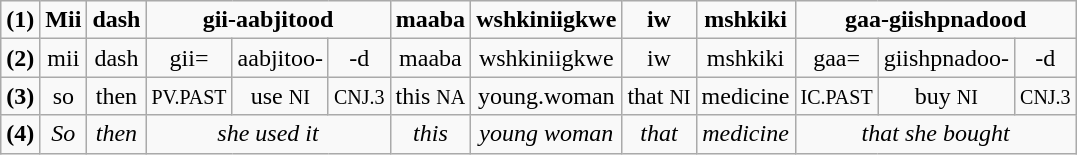<table class="wikitable">
<tr>
<td align="center"><strong>(1)</strong></td>
<td align="center"><strong>Mii</strong></td>
<td align="center"><strong>dash</strong></td>
<td colspan=3 align="center"><strong>gii-aabjitood</strong></td>
<td align="center"><strong>maaba</strong></td>
<td align="center"><strong>wshkiniigkwe</strong></td>
<td align="center"><strong>iw</strong></td>
<td align="center"><strong>mshkiki</strong></td>
<td colspan=3 align="center"><strong>gaa-giishpnadood</strong></td>
</tr>
<tr>
<td align="center"><strong>(2)</strong></td>
<td align="center">mii</td>
<td align="center">dash</td>
<td align="center">gii=</td>
<td align="center">aabjitoo-</td>
<td align="center">-d</td>
<td align="center">maaba</td>
<td align="center">wshkiniigkwe</td>
<td align="center">iw</td>
<td align="center">mshkiki</td>
<td align="center">gaa=</td>
<td align="center">giishpnadoo-</td>
<td align="center">-d</td>
</tr>
<tr>
<td align="center"><strong>(3)</strong></td>
<td align="center">so</td>
<td align="center">then</td>
<td align="center"><small>PV.PAST</small></td>
<td align="center">use <small>NI</small></td>
<td align="center"><small>CNJ.3</small></td>
<td align="center">this <small>NA</small></td>
<td align="center">young.woman</td>
<td align="center">that <small>NI</small></td>
<td align="center">medicine</td>
<td align="center"><small>IC.PAST</small></td>
<td align="center">buy <small>NI</small></td>
<td align="center"><small>CNJ.3</small></td>
</tr>
<tr>
<td align="center"><strong>(4)</strong></td>
<td align="center"><em>So</em></td>
<td align="center"><em>then</em></td>
<td colspan=3 align="center"><em>she used it</em></td>
<td align="center"><em>this</em></td>
<td align="center"><em>young woman</em></td>
<td align="center"><em>that</em></td>
<td align="center"><em>medicine</em></td>
<td colspan=3 align="center"><em>that she bought</em></td>
</tr>
</table>
